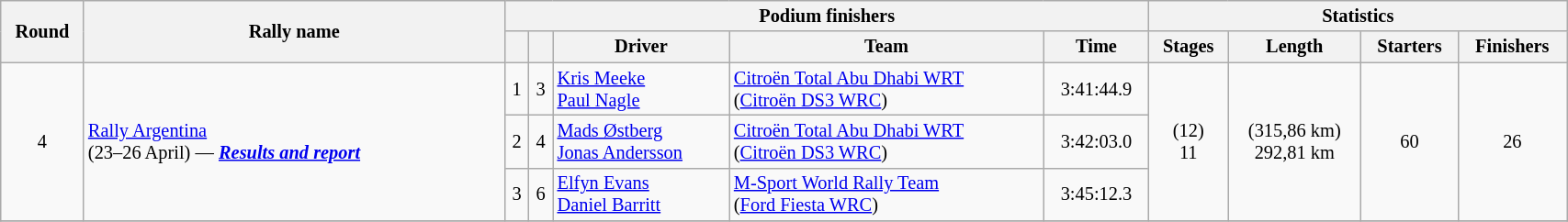<table class="wikitable" width=90% style="font-size:85%;">
<tr>
<th rowspan=2>Round</th>
<th style="width:22em" rowspan=2>Rally name</th>
<th colspan=5>Podium finishers</th>
<th colspan=4>Statistics</th>
</tr>
<tr>
<th></th>
<th></th>
<th>Driver</th>
<th>Team</th>
<th>Time</th>
<th>Stages</th>
<th>Length</th>
<th>Starters</th>
<th>Finishers</th>
</tr>
<tr>
<td rowspan=3 align=center>4</td>
<td rowspan=3 nowrap> <a href='#'>Rally Argentina</a><br>(23–26 April) — <strong><em><a href='#'>Results and report</a></em></strong></td>
<td align=center>1</td>
<td align=center>3</td>
<td nowrap> <a href='#'>Kris Meeke</a> <br> <a href='#'>Paul Nagle</a></td>
<td nowrap> <a href='#'>Citroën Total Abu Dhabi WRT</a><br> (<a href='#'>Citroën DS3 WRC</a>)</td>
<td align=center>3:41:44.9</td>
<td rowspan=3 align=center>(12)<br>11</td>
<td rowspan=3 align=center>(315,86 km)<br>292,81 km</td>
<td rowspan=3 align=center>60</td>
<td rowspan=3 align=center>26</td>
</tr>
<tr>
<td align=center>2</td>
<td align=center>4</td>
<td nowrap> <a href='#'>Mads Østberg</a><br> <a href='#'>Jonas Andersson</a></td>
<td nowrap> <a href='#'>Citroën Total Abu Dhabi WRT</a><br> (<a href='#'>Citroën DS3 WRC</a>)</td>
<td align=center>3:42:03.0</td>
</tr>
<tr>
<td align=center>3</td>
<td align=center>6</td>
<td nowrap> <a href='#'>Elfyn Evans</a> <br> <a href='#'>Daniel Barritt</a></td>
<td nowrap> <a href='#'>M-Sport World Rally Team</a> <br> (<a href='#'>Ford Fiesta WRC</a>)</td>
<td align=center>3:45:12.3</td>
</tr>
<tr>
</tr>
</table>
